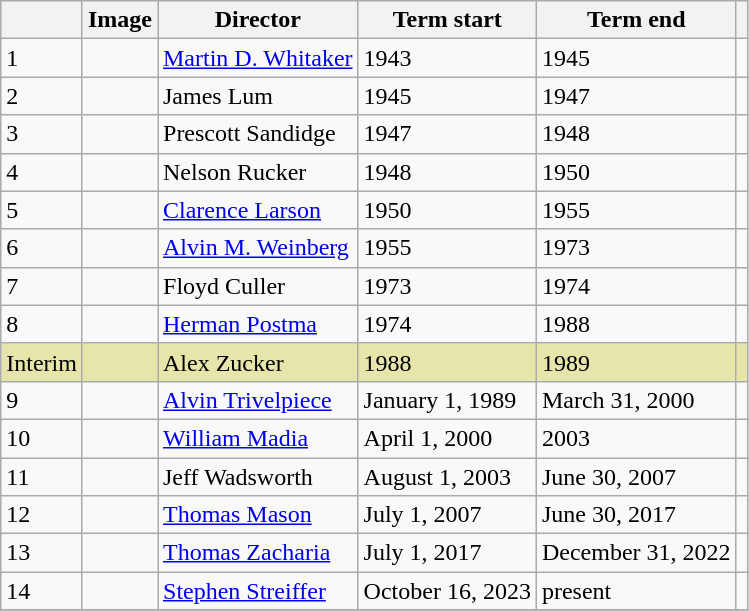<table class="wikitable">
<tr>
<th></th>
<th>Image</th>
<th>Director</th>
<th>Term start</th>
<th>Term end</th>
<th></th>
</tr>
<tr>
<td>1</td>
<td></td>
<td><a href='#'>Martin D. Whitaker</a></td>
<td>1943</td>
<td>1945</td>
<td></td>
</tr>
<tr>
<td>2</td>
<td></td>
<td>James Lum</td>
<td>1945</td>
<td>1947</td>
<td></td>
</tr>
<tr>
<td>3</td>
<td></td>
<td>Prescott Sandidge</td>
<td>1947</td>
<td>1948</td>
<td></td>
</tr>
<tr>
<td>4</td>
<td></td>
<td>Nelson Rucker</td>
<td>1948</td>
<td>1950</td>
<td></td>
</tr>
<tr>
<td>5</td>
<td></td>
<td><a href='#'>Clarence Larson</a></td>
<td>1950</td>
<td>1955</td>
<td></td>
</tr>
<tr>
<td>6</td>
<td></td>
<td><a href='#'>Alvin M. Weinberg</a></td>
<td>1955</td>
<td>1973</td>
<td></td>
</tr>
<tr>
<td>7</td>
<td></td>
<td>Floyd Culler</td>
<td>1973</td>
<td>1974</td>
<td></td>
</tr>
<tr>
<td>8</td>
<td></td>
<td><a href='#'>Herman Postma</a></td>
<td>1974</td>
<td>1988</td>
<td></td>
</tr>
<tr bgcolor="#e6e6aa">
<td>Interim</td>
<td></td>
<td>Alex Zucker</td>
<td>1988</td>
<td>1989</td>
<td></td>
</tr>
<tr>
<td>9</td>
<td></td>
<td><a href='#'>Alvin Trivelpiece</a></td>
<td>January 1, 1989</td>
<td>March 31, 2000</td>
<td></td>
</tr>
<tr>
<td>10</td>
<td></td>
<td><a href='#'>William Madia</a></td>
<td>April 1, 2000</td>
<td>2003</td>
<td></td>
</tr>
<tr>
<td>11</td>
<td></td>
<td>Jeff Wadsworth</td>
<td>August 1, 2003</td>
<td>June 30, 2007</td>
<td></td>
</tr>
<tr>
<td>12</td>
<td></td>
<td><a href='#'>Thomas Mason</a></td>
<td>July 1, 2007</td>
<td>June 30, 2017</td>
<td></td>
</tr>
<tr>
<td>13</td>
<td></td>
<td><a href='#'>Thomas Zacharia</a></td>
<td>July 1, 2017</td>
<td>December 31, 2022</td>
<td></td>
</tr>
<tr>
<td>14</td>
<td></td>
<td><a href='#'>Stephen Streiffer</a></td>
<td>October 16, 2023</td>
<td>present</td>
<td></td>
</tr>
<tr>
</tr>
</table>
